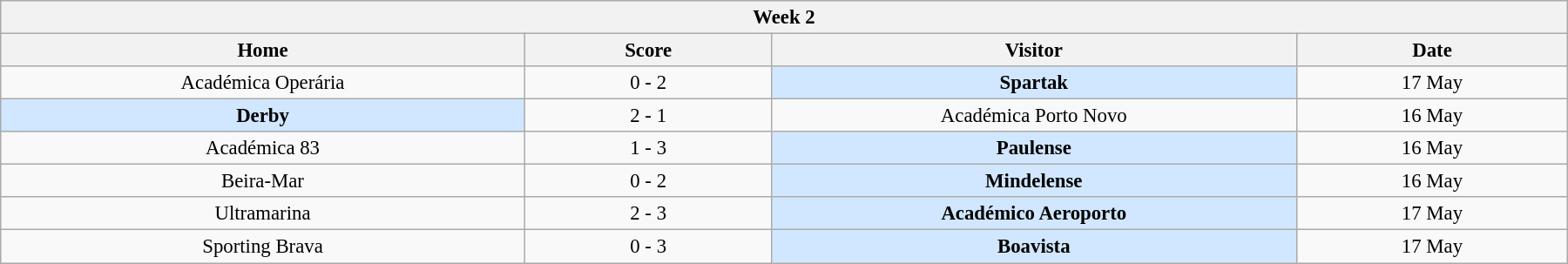<table class="wikitable" style="margin:1em auto; font-size:95%; text-align: center; width: 95%;">
<tr>
<th colspan="12" style="with: 100%;">Week 2</th>
</tr>
<tr>
<th width="200">Home</th>
<th width="90">Score</th>
<th width="200">Visitor</th>
<th width="100">Date</th>
</tr>
<tr>
<td>Académica Operária</td>
<td>0 - 2</td>
<td bgcolor=#D0E7FF><strong>Spartak</strong></td>
<td>17 May</td>
</tr>
<tr>
<td bgcolor=#D0E7FF><strong>Derby</strong></td>
<td>2 - 1</td>
<td>Académica Porto Novo</td>
<td>16 May</td>
</tr>
<tr>
<td>Académica 83</td>
<td>1 - 3</td>
<td bgcolor=#D0E7FF><strong>Paulense</strong></td>
<td>16 May</td>
</tr>
<tr>
<td>Beira-Mar</td>
<td>0 - 2</td>
<td bgcolor=#D0E7FF><strong>Mindelense</strong></td>
<td>16 May</td>
</tr>
<tr>
<td>Ultramarina</td>
<td>2 - 3</td>
<td bgcolor=#D0E7FF><strong>Académico Aeroporto</strong></td>
<td>17 May</td>
</tr>
<tr>
<td>Sporting Brava</td>
<td>0 - 3</td>
<td bgcolor=#D0E7FF><strong>Boavista</strong></td>
<td>17 May</td>
</tr>
</table>
